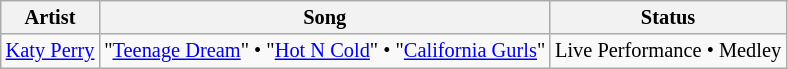<table class="wikitable" style="font-size: 85%">
<tr>
<th>Artist</th>
<th>Song</th>
<th>Status</th>
</tr>
<tr>
<td> <a href='#'>Katy Perry</a></td>
<td>"<a href='#'>Teenage Dream</a>" • "<a href='#'>Hot N Cold</a>" • "<a href='#'>California Gurls</a>"</td>
<td>Live Performance • Medley</td>
</tr>
</table>
